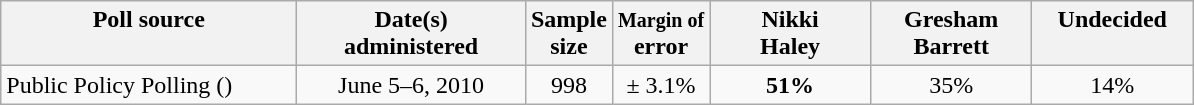<table class="wikitable" style="text-align:center">
<tr valign=top>
<th style="width:190px;">Poll source</th>
<th style="width:145px;">Date(s)<br> administered</th>
<th>Sample<br>size</th>
<th><small>Margin of</small><br>error</th>
<th style="width:100px;">Nikki<br> Haley</th>
<th style="width:100px;">Gresham<br> Barrett</th>
<th style="width:100px;">Undecided</th>
</tr>
<tr>
<td align=left>Public Policy Polling ()</td>
<td align=center>June 5–6, 2010</td>
<td>998</td>
<td>± 3.1%</td>
<td align=center ><strong>51%</strong></td>
<td align=center>35%</td>
<td>14%</td>
</tr>
</table>
